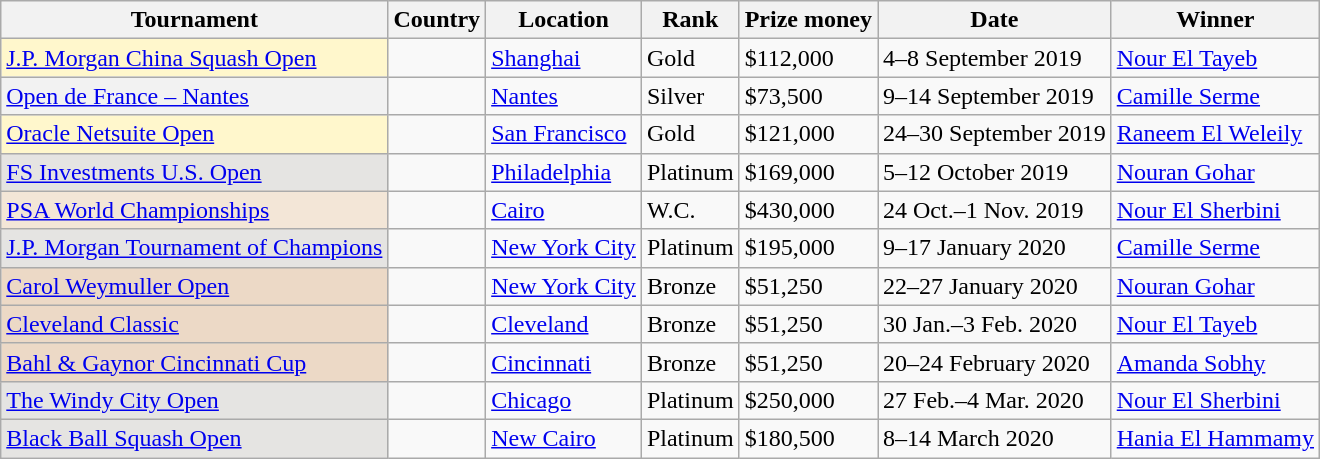<table class=wikitable>
<tr>
<th>Tournament</th>
<th>Country</th>
<th>Location</th>
<th>Rank</th>
<th>Prize money</th>
<th>Date</th>
<th>Winner</th>
</tr>
<tr>
<td style="background:#fff7cc;"><a href='#'>J.P. Morgan China Squash Open</a></td>
<td></td>
<td><a href='#'>Shanghai</a></td>
<td>Gold</td>
<td>$112,000</td>
<td>4–8 September 2019</td>
<td> <a href='#'>Nour El Tayeb</a></td>
</tr>
<tr>
<td style="background:#f2f2f2;"><a href='#'>Open de France – Nantes</a></td>
<td></td>
<td><a href='#'>Nantes</a></td>
<td>Silver</td>
<td>$73,500</td>
<td>9–14 September 2019</td>
<td> <a href='#'>Camille Serme</a></td>
</tr>
<tr>
<td style="background:#fff7cc;"><a href='#'>Oracle Netsuite Open</a></td>
<td></td>
<td><a href='#'>San Francisco</a></td>
<td>Gold</td>
<td>$121,000</td>
<td>24–30 September 2019</td>
<td> <a href='#'>Raneem El Weleily</a></td>
</tr>
<tr>
<td style="background:#E5E4E2;"><a href='#'>FS Investments U.S. Open</a></td>
<td></td>
<td><a href='#'>Philadelphia</a></td>
<td>Platinum</td>
<td>$169,000</td>
<td>5–12 October 2019</td>
<td> <a href='#'>Nouran Gohar</a></td>
</tr>
<tr>
<td style="background:#F3E6D7;"><a href='#'>PSA World Championships</a></td>
<td></td>
<td><a href='#'>Cairo</a></td>
<td>W.C.</td>
<td>$430,000</td>
<td>24 Oct.–1 Nov. 2019</td>
<td> <a href='#'>Nour El Sherbini</a></td>
</tr>
<tr>
<td style="background:#E5E4E2;"><a href='#'>J.P. Morgan Tournament of Champions</a></td>
<td></td>
<td><a href='#'>New York City</a></td>
<td>Platinum</td>
<td>$195,000</td>
<td>9–17 January 2020</td>
<td> <a href='#'>Camille Serme</a></td>
</tr>
<tr>
<td style="background:#ecd9c6;"><a href='#'>Carol Weymuller Open</a></td>
<td></td>
<td><a href='#'>New York City</a></td>
<td>Bronze</td>
<td>$51,250</td>
<td>22–27 January 2020</td>
<td> <a href='#'>Nouran Gohar</a></td>
</tr>
<tr>
<td style="background:#ecd9c6;"><a href='#'>Cleveland Classic</a></td>
<td></td>
<td><a href='#'>Cleveland</a></td>
<td>Bronze</td>
<td>$51,250</td>
<td>30 Jan.–3 Feb. 2020</td>
<td> <a href='#'>Nour El Tayeb</a></td>
</tr>
<tr>
<td style="background:#ecd9c6;"><a href='#'>Bahl & Gaynor Cincinnati Cup</a></td>
<td></td>
<td><a href='#'>Cincinnati</a></td>
<td>Bronze</td>
<td>$51,250</td>
<td>20–24 February 2020</td>
<td> <a href='#'>Amanda Sobhy</a></td>
</tr>
<tr>
<td style="background:#E5E4E2;"><a href='#'>The Windy City Open</a></td>
<td></td>
<td><a href='#'>Chicago</a></td>
<td>Platinum</td>
<td>$250,000</td>
<td>27 Feb.–4 Mar. 2020</td>
<td> <a href='#'>Nour El Sherbini</a></td>
</tr>
<tr>
<td style="background:#E5E4E2;"><a href='#'> Black Ball Squash Open</a></td>
<td></td>
<td><a href='#'>New Cairo</a></td>
<td>Platinum</td>
<td>$180,500</td>
<td>8–14 March 2020</td>
<td> <a href='#'>Hania El Hammamy</a></td>
</tr>
</table>
